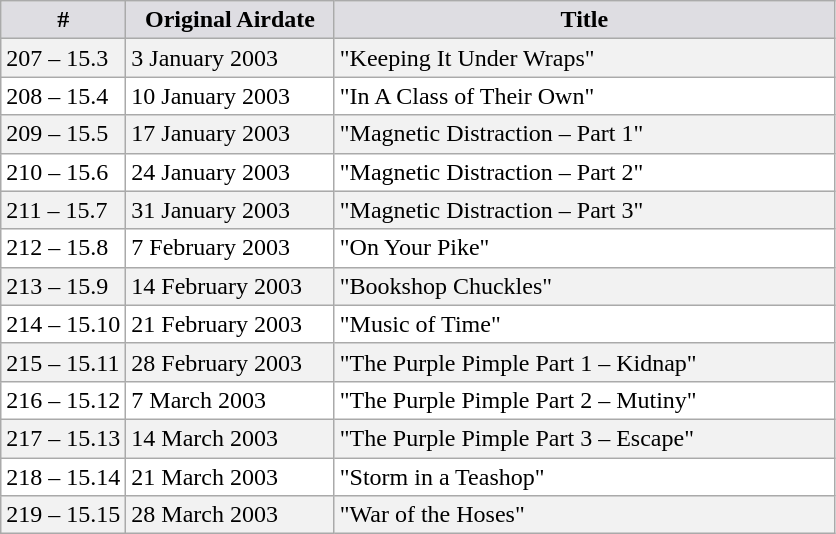<table class="wikitable">
<tr>
<th style="background:#dedde2; width:15%;">#</th>
<th style="background:#dedde2; width:25%;">Original Airdate</th>
<th style="background:#dedde2;">Title</th>
</tr>
<tr style="background:#f2f2f2;"|>
<td>207 – 15.3</td>
<td>3 January 2003</td>
<td>"Keeping It Under Wraps"</td>
</tr>
<tr style="background:#fff;"|>
<td>208 – 15.4</td>
<td>10 January 2003</td>
<td>"In A Class of Their Own"</td>
</tr>
<tr style="background:#f2f2f2;"|>
<td>209 – 15.5</td>
<td>17 January 2003</td>
<td>"Magnetic Distraction – Part 1"</td>
</tr>
<tr style="background:#fff;"|>
<td>210 – 15.6</td>
<td>24 January 2003</td>
<td>"Magnetic Distraction – Part 2"</td>
</tr>
<tr style="background:#f2f2f2;"|>
<td>211 – 15.7</td>
<td>31 January 2003</td>
<td>"Magnetic Distraction – Part 3"</td>
</tr>
<tr style="background:#fff;"|>
<td>212 – 15.8</td>
<td>7 February 2003</td>
<td>"On Your Pike"</td>
</tr>
<tr style="background:#f2f2f2;"|>
<td>213 – 15.9</td>
<td>14 February 2003</td>
<td>"Bookshop Chuckles"</td>
</tr>
<tr style="background:#fff;"|>
<td>214 – 15.10</td>
<td>21 February 2003</td>
<td>"Music of Time"</td>
</tr>
<tr style="background:#f2f2f2;"|>
<td>215 – 15.11</td>
<td>28 February 2003</td>
<td>"The Purple Pimple Part 1 – Kidnap"</td>
</tr>
<tr style="background:#fff;"|>
<td>216 – 15.12</td>
<td>7 March 2003</td>
<td>"The Purple Pimple Part 2 – Mutiny"</td>
</tr>
<tr style="background:#f2f2f2;"|>
<td>217 – 15.13</td>
<td>14 March 2003</td>
<td>"The Purple Pimple Part 3 – Escape"</td>
</tr>
<tr style="background:#fff;"|>
<td>218 – 15.14</td>
<td>21 March 2003</td>
<td>"Storm in a Teashop"</td>
</tr>
<tr style="background:#f2f2f2;"|>
<td>219 – 15.15</td>
<td>28 March 2003</td>
<td>"War of the Hoses"</td>
</tr>
</table>
